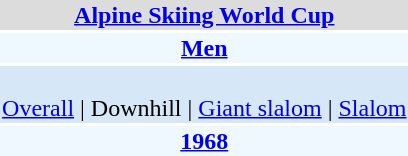<table align="right" class="toccolours" style="margin: 0 0 1em 1em;">
<tr>
<td colspan="2" align=center bgcolor=Gainsboro><strong><a href='#'>Alpine Skiing World Cup</a></strong></td>
</tr>
<tr>
<td colspan="2" align=center bgcolor=AliceBlue><strong><a href='#'>Men</a></strong></td>
</tr>
<tr>
<td colspan="2" align=center bgcolor=D6E8F8><br><a href='#'>Overall</a> | 
Downhill | 
<a href='#'>Giant slalom</a> | 
<a href='#'>Slalom</a></td>
</tr>
<tr>
<td colspan="2" align=center bgcolor=AliceBlue><strong><a href='#'>1968</a></strong></td>
</tr>
</table>
